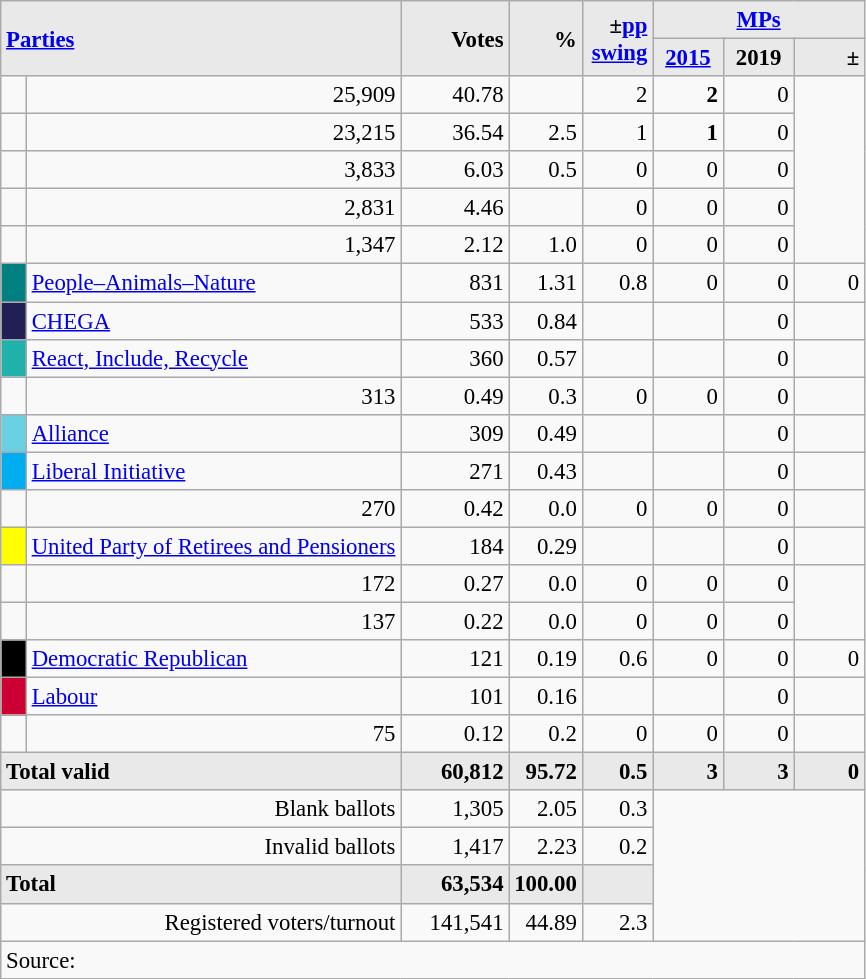<table class="wikitable" style="text-align:right; font-size:95%;">
<tr>
<th rowspan="2" colspan="2" style="background:#e9e9e9; text-align:left;" alignleft><a href='#'>Parties</a></th>
<th rowspan="2" style="background:#e9e9e9; text-align:right;">Votes</th>
<th rowspan="2" style="background:#e9e9e9; text-align:right;">%</th>
<th rowspan="2" style="background:#e9e9e9; text-align:right;">±<a href='#'>pp</a> <a href='#'>swing</a></th>
<th colspan="3" style="background:#e9e9e9; text-align:center;"><a href='#'>MPs</a></th>
</tr>
<tr style="background-color:#E9E9E9">
<th style="background-color:#E9E9E9;text-align:center;"><a href='#'>2015</a></th>
<th style="background-color:#E9E9E9;text-align:center;">2019</th>
<th style="background:#e9e9e9; text-align:right;">±</th>
</tr>
<tr>
<td></td>
<td>25,909</td>
<td>40.78</td>
<td></td>
<td>2</td>
<td><strong>2</strong></td>
<td>0</td>
</tr>
<tr>
<td></td>
<td>23,215</td>
<td>36.54</td>
<td>2.5</td>
<td>1</td>
<td><strong>1</strong></td>
<td>0</td>
</tr>
<tr>
<td></td>
<td>3,833</td>
<td>6.03</td>
<td>0.5</td>
<td>0</td>
<td>0</td>
<td>0</td>
</tr>
<tr>
<td></td>
<td>2,831</td>
<td>4.46</td>
<td></td>
<td>0</td>
<td>0</td>
<td>0</td>
</tr>
<tr>
<td></td>
<td>1,347</td>
<td>2.12</td>
<td>1.0</td>
<td>0</td>
<td>0</td>
<td>0</td>
</tr>
<tr>
<td style="width: 10px" bgcolor="teal" align="center"></td>
<td align="left"><a href='#'>People–Animals–Nature</a></td>
<td>831</td>
<td>1.31</td>
<td>0.8</td>
<td>0</td>
<td>0</td>
<td>0</td>
</tr>
<tr>
<td style="width: 10px" bgcolor="#202056" align="center"></td>
<td align="left"><a href='#'>CHEGA</a></td>
<td>533</td>
<td>0.84</td>
<td></td>
<td></td>
<td>0</td>
<td></td>
</tr>
<tr>
<td style="width: 10px" bgcolor=LightSeaGreen align="center"></td>
<td align=left><a href='#'>React, Include, Recycle</a></td>
<td>360</td>
<td>0.57</td>
<td></td>
<td></td>
<td>0</td>
<td></td>
</tr>
<tr>
<td></td>
<td>313</td>
<td>0.49</td>
<td>0.3</td>
<td>0</td>
<td>0</td>
<td>0</td>
</tr>
<tr>
<td style="width: 10px" bgcolor="#6AD1E3" align="center"></td>
<td align="left"><a href='#'>Alliance</a></td>
<td>309</td>
<td>0.49</td>
<td></td>
<td></td>
<td>0</td>
<td></td>
</tr>
<tr>
<td style="width: 10px" bgcolor="#00ADEF" align="center"></td>
<td align="left"><a href='#'>Liberal Initiative</a></td>
<td>271</td>
<td>0.43</td>
<td></td>
<td></td>
<td>0</td>
<td></td>
</tr>
<tr>
<td></td>
<td>270</td>
<td>0.42</td>
<td>0.0</td>
<td>0</td>
<td>0</td>
<td>0</td>
</tr>
<tr>
<td style="width: 10px" bgcolor=yellow align="center"></td>
<td align=left><a href='#'>United Party of Retirees and Pensioners</a></td>
<td>184</td>
<td>0.29</td>
<td></td>
<td></td>
<td>0</td>
<td></td>
</tr>
<tr>
<td></td>
<td>172</td>
<td>0.27</td>
<td>0.0</td>
<td>0</td>
<td>0</td>
<td>0</td>
</tr>
<tr>
<td></td>
<td>137</td>
<td>0.22</td>
<td>0.0</td>
<td>0</td>
<td>0</td>
<td>0</td>
</tr>
<tr>
<td style="width: 10px" bgcolor=black align="center"></td>
<td align=left><a href='#'>Democratic Republican</a></td>
<td>121</td>
<td>0.19</td>
<td>0.6</td>
<td>0</td>
<td>0</td>
<td>0</td>
</tr>
<tr>
<td style="width: 10px" bgcolor=#CC0033 align="center"></td>
<td align=left><a href='#'>Labour</a></td>
<td>101</td>
<td>0.16</td>
<td></td>
<td></td>
<td>0</td>
<td></td>
</tr>
<tr>
<td></td>
<td>75</td>
<td>0.12</td>
<td>0.2</td>
<td>0</td>
<td>0</td>
<td>0</td>
</tr>
<tr>
<td colspan=2 align=left style="background-color:#E9E9E9"><strong>Total valid</strong></td>
<td width="65" align="right" style="background-color:#E9E9E9"><strong>60,812</strong></td>
<td width="40" align="right" style="background-color:#E9E9E9"><strong>95.72</strong></td>
<td width="40" align="right" style="background-color:#E9E9E9"><strong>0.5</strong></td>
<td width="40" align="right" style="background-color:#E9E9E9"><strong>3</strong></td>
<td width="40" align="right" style="background-color:#E9E9E9"><strong>3</strong></td>
<td width="40" align="right" style="background-color:#E9E9E9"><strong>0</strong></td>
</tr>
<tr>
<td colspan=2>Blank ballots</td>
<td>1,305</td>
<td>2.05</td>
<td>0.3</td>
<td colspan=4 rowspan=4></td>
</tr>
<tr>
<td colspan=2>Invalid ballots</td>
<td>1,417</td>
<td>2.23</td>
<td>0.2</td>
</tr>
<tr>
<td colspan=2 width="259" align=left style="background-color:#E9E9E9"><strong>Total</strong></td>
<td width="50" align="right" style="background-color:#E9E9E9"><strong>63,534</strong></td>
<td width="40" align="right" style="background-color:#E9E9E9"><strong>100.00</strong></td>
<td width="40" align="right" style="background-color:#E9E9E9"></td>
</tr>
<tr>
<td colspan=2>Registered voters/turnout</td>
<td>141,541</td>
<td>44.89</td>
<td>2.3</td>
</tr>
<tr>
<td colspan=11 align=left>Source: </td>
</tr>
</table>
